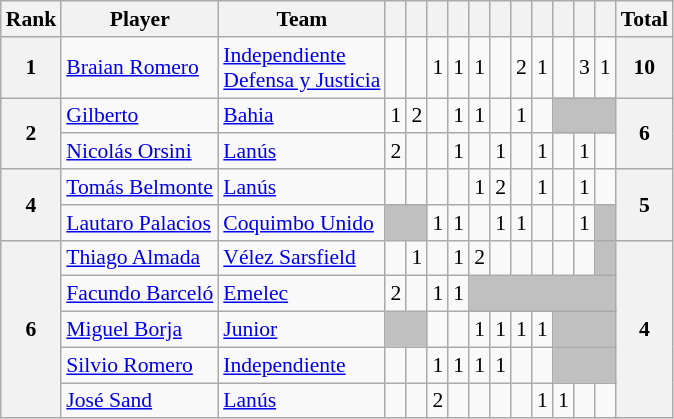<table class="wikitable" style="text-align:center; font-size:90%">
<tr>
<th>Rank</th>
<th>Player</th>
<th>Team</th>
<th></th>
<th></th>
<th></th>
<th></th>
<th></th>
<th></th>
<th></th>
<th></th>
<th></th>
<th></th>
<th>  </th>
<th>Total</th>
</tr>
<tr>
<th>1</th>
<td align=left> <a href='#'>Braian Romero</a></td>
<td align=left> <a href='#'>Independiente</a><br> <a href='#'>Defensa y Justicia</a></td>
<td></td>
<td></td>
<td>1</td>
<td>1</td>
<td>1</td>
<td></td>
<td>2</td>
<td>1</td>
<td></td>
<td>3</td>
<td>1</td>
<th>10</th>
</tr>
<tr>
<th rowspan=2>2</th>
<td align=left> <a href='#'>Gilberto</a></td>
<td align=left> <a href='#'>Bahia</a></td>
<td>1</td>
<td>2</td>
<td></td>
<td>1</td>
<td>1</td>
<td></td>
<td>1</td>
<td></td>
<td bgcolor="silver" colspan=3></td>
<th rowspan=2>6</th>
</tr>
<tr>
<td align=left> <a href='#'>Nicolás Orsini</a></td>
<td align=left> <a href='#'>Lanús</a></td>
<td>2</td>
<td></td>
<td></td>
<td>1</td>
<td></td>
<td>1</td>
<td></td>
<td>1</td>
<td></td>
<td>1</td>
<td></td>
</tr>
<tr>
<th rowspan=2>4</th>
<td align=left> <a href='#'>Tomás Belmonte</a></td>
<td align=left> <a href='#'>Lanús</a></td>
<td></td>
<td></td>
<td></td>
<td></td>
<td>1</td>
<td>2</td>
<td></td>
<td>1</td>
<td></td>
<td>1</td>
<td></td>
<th rowspan=2>5</th>
</tr>
<tr>
<td align=left> <a href='#'>Lautaro Palacios</a></td>
<td align=left> <a href='#'>Coquimbo Unido</a></td>
<td bgcolor="silver" colspan=2></td>
<td>1</td>
<td>1</td>
<td></td>
<td>1</td>
<td>1</td>
<td></td>
<td></td>
<td>1</td>
<td bgcolor="silver"></td>
</tr>
<tr>
<th rowspan=5>6</th>
<td align=left> <a href='#'>Thiago Almada</a></td>
<td align=left> <a href='#'>Vélez Sarsfield</a></td>
<td></td>
<td>1</td>
<td></td>
<td>1</td>
<td>2</td>
<td></td>
<td></td>
<td></td>
<td></td>
<td></td>
<td bgcolor="silver"></td>
<th rowspan=5>4</th>
</tr>
<tr>
<td align=left> <a href='#'>Facundo Barceló</a></td>
<td align=left> <a href='#'>Emelec</a></td>
<td>2</td>
<td></td>
<td>1</td>
<td>1</td>
<td bgcolor="silver" colspan=7></td>
</tr>
<tr>
<td align=left> <a href='#'>Miguel Borja</a></td>
<td align=left> <a href='#'>Junior</a></td>
<td bgcolor="silver" colspan=2></td>
<td></td>
<td></td>
<td>1</td>
<td>1</td>
<td>1</td>
<td>1</td>
<td bgcolor="silver" colspan=3></td>
</tr>
<tr>
<td align=left> <a href='#'>Silvio Romero</a></td>
<td align=left> <a href='#'>Independiente</a></td>
<td></td>
<td></td>
<td>1</td>
<td>1</td>
<td>1</td>
<td>1</td>
<td></td>
<td></td>
<td bgcolor="silver" colspan=3></td>
</tr>
<tr>
<td align=left> <a href='#'>José Sand</a></td>
<td align=left> <a href='#'>Lanús</a></td>
<td></td>
<td></td>
<td>2</td>
<td></td>
<td></td>
<td></td>
<td></td>
<td>1</td>
<td>1</td>
<td></td>
<td></td>
</tr>
</table>
